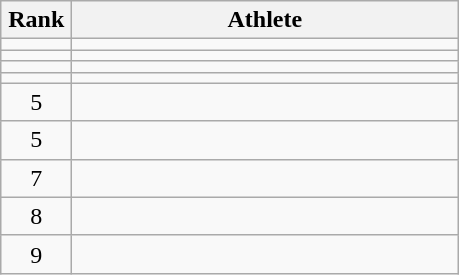<table class="wikitable" style="text-align: center;">
<tr>
<th width=40>Rank</th>
<th width=250>Athlete</th>
</tr>
<tr>
<td></td>
<td align=left></td>
</tr>
<tr>
<td></td>
<td align=left></td>
</tr>
<tr>
<td></td>
<td align=left></td>
</tr>
<tr>
<td></td>
<td align=left></td>
</tr>
<tr>
<td>5</td>
<td align=left></td>
</tr>
<tr>
<td>5</td>
<td align=left></td>
</tr>
<tr>
<td>7</td>
<td align=left></td>
</tr>
<tr>
<td>8</td>
<td align=left></td>
</tr>
<tr>
<td>9</td>
<td align=left></td>
</tr>
</table>
